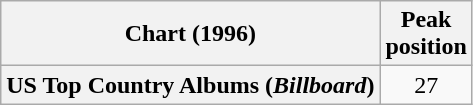<table class="wikitable plainrowheaders" style="text-align:center">
<tr>
<th scope="col">Chart (1996)</th>
<th scope="col">Peak<br> position</th>
</tr>
<tr>
<th scope="row">US Top Country Albums (<em>Billboard</em>)</th>
<td>27</td>
</tr>
</table>
